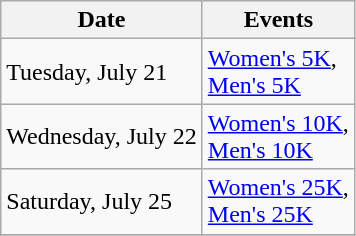<table class="wikitable">
<tr>
<th>Date</th>
<th>Events</th>
</tr>
<tr>
<td>Tuesday, July 21</td>
<td><a href='#'>Women's 5K</a>,<br><a href='#'>Men's 5K</a></td>
</tr>
<tr>
<td>Wednesday, July 22</td>
<td><a href='#'>Women's 10K</a>, <br> <a href='#'>Men's 10K</a></td>
</tr>
<tr>
<td>Saturday, July 25</td>
<td><a href='#'>Women's 25K</a>, <br><a href='#'>Men's 25K</a></td>
</tr>
<tr>
</tr>
</table>
